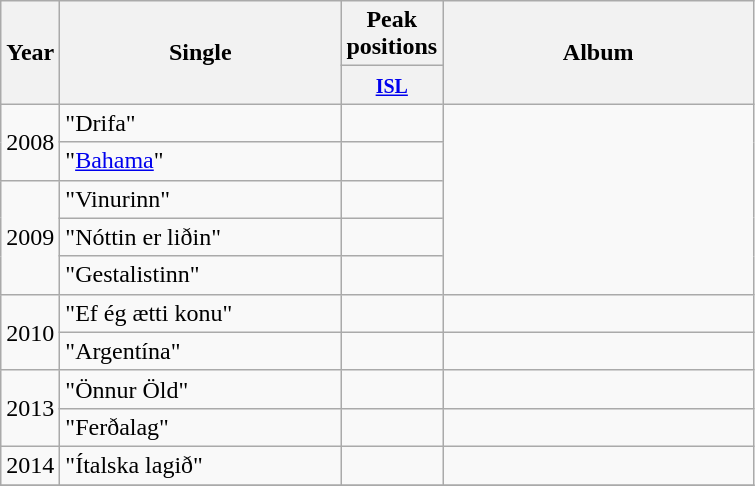<table class="wikitable">
<tr>
<th rowspan="2" width="20">Year</th>
<th rowspan="2" width="180">Single</th>
<th colspan="1" width="20">Peak positions</th>
<th rowspan="2" width="200">Album</th>
</tr>
<tr>
<th width="20"><small><a href='#'>ISL</a></small></th>
</tr>
<tr>
<td rowspan=2>2008</td>
<td>"Drifa"</td>
<td></td>
<td rowspan=5></td>
</tr>
<tr>
<td>"<a href='#'>Bahama</a>"</td>
<td></td>
</tr>
<tr>
<td rowspan=3>2009</td>
<td>"Vinurinn"</td>
<td></td>
</tr>
<tr>
<td>"Nóttin er liðin"</td>
<td></td>
</tr>
<tr>
<td>"Gestalistinn"</td>
<td></td>
</tr>
<tr>
<td rowspan=2>2010</td>
<td>"Ef ég ætti konu"</td>
<td></td>
<td></td>
</tr>
<tr>
<td>"Argentína"</td>
<td></td>
<td></td>
</tr>
<tr>
<td rowspan=2>2013</td>
<td>"Önnur Öld"</td>
<td></td>
<td></td>
</tr>
<tr>
<td>"Ferðalag"</td>
<td></td>
<td></td>
</tr>
<tr>
<td>2014</td>
<td>"Ítalska lagið"</td>
<td></td>
<td></td>
</tr>
<tr>
</tr>
</table>
